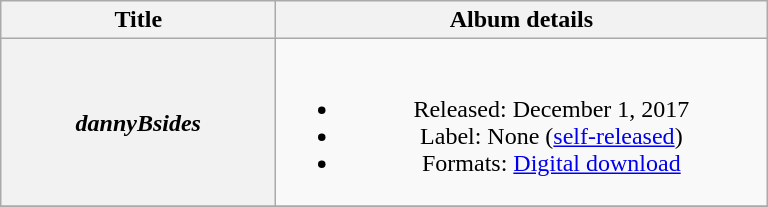<table class="wikitable plainrowheaders" style="text-align:center;">
<tr>
<th scope="col" rowspan="1" style="width:11em">Title</th>
<th scope="col" rowspan="1" style="width:20em">Album details</th>
</tr>
<tr>
<th scope="row"><em>dannyBsides</em></th>
<td><br><ul><li>Released: December 1, 2017</li><li>Label: None (<a href='#'>self-released</a>)</li><li>Formats: <a href='#'>Digital download</a></li></ul></td>
</tr>
<tr>
</tr>
</table>
